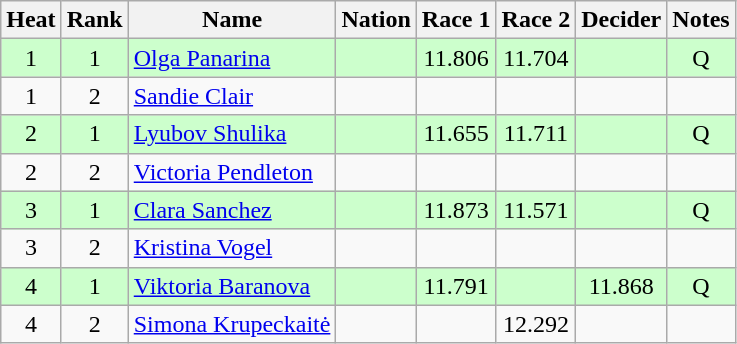<table class="wikitable sortable" style="text-align:center">
<tr>
<th>Heat</th>
<th>Rank</th>
<th>Name</th>
<th>Nation</th>
<th>Race 1</th>
<th>Race 2</th>
<th>Decider</th>
<th>Notes</th>
</tr>
<tr style="background: #ccffcc;">
<td>1</td>
<td>1</td>
<td align=left><a href='#'>Olga Panarina</a></td>
<td align=left></td>
<td>11.806</td>
<td>11.704</td>
<td></td>
<td>Q</td>
</tr>
<tr>
<td>1</td>
<td>2</td>
<td align=left><a href='#'>Sandie Clair</a></td>
<td align=left></td>
<td></td>
<td></td>
<td></td>
<td></td>
</tr>
<tr style="background: #ccffcc;">
<td>2</td>
<td>1</td>
<td align=left><a href='#'>Lyubov Shulika</a></td>
<td align=left></td>
<td>11.655</td>
<td>11.711</td>
<td></td>
<td>Q</td>
</tr>
<tr>
<td>2</td>
<td>2</td>
<td align=left><a href='#'>Victoria Pendleton</a></td>
<td align=left></td>
<td></td>
<td></td>
<td></td>
<td></td>
</tr>
<tr style="background: #ccffcc;">
<td>3</td>
<td>1</td>
<td align=left><a href='#'>Clara Sanchez</a></td>
<td align=left></td>
<td>11.873</td>
<td>11.571</td>
<td></td>
<td>Q</td>
</tr>
<tr>
<td>3</td>
<td>2</td>
<td align=left><a href='#'>Kristina Vogel</a></td>
<td align=left></td>
<td></td>
<td></td>
<td></td>
<td></td>
</tr>
<tr style="background: #ccffcc;">
<td>4</td>
<td>1</td>
<td align=left><a href='#'>Viktoria Baranova</a></td>
<td align=left></td>
<td>11.791</td>
<td></td>
<td>11.868</td>
<td>Q</td>
</tr>
<tr>
<td>4</td>
<td>2</td>
<td align=left><a href='#'>Simona Krupeckaitė</a></td>
<td align=left></td>
<td></td>
<td>12.292</td>
<td></td>
<td></td>
</tr>
</table>
